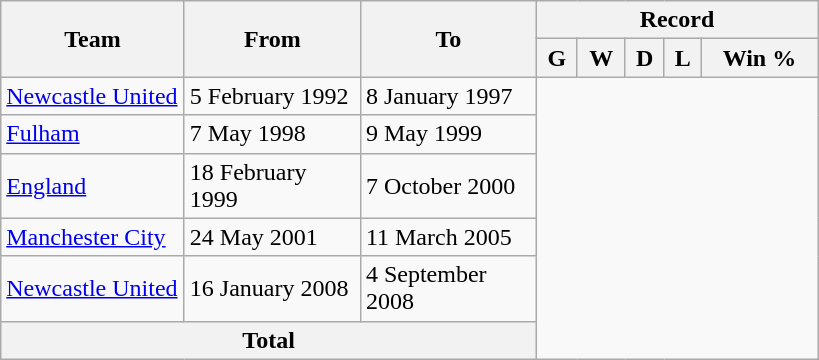<table class="wikitable" style="text-align: left">
<tr>
<th rowspan="2" width="115">Team</th>
<th rowspan="2" width="110">From</th>
<th rowspan="2" width="110">To</th>
<th colspan="5" width="180">Record</th>
</tr>
<tr>
<th>G</th>
<th>W</th>
<th>D</th>
<th>L</th>
<th>Win %</th>
</tr>
<tr>
<td><a href='#'>Newcastle United</a></td>
<td>5 February 1992</td>
<td>8 January 1997<br></td>
</tr>
<tr>
<td><a href='#'>Fulham</a></td>
<td>7 May 1998</td>
<td>9 May 1999<br></td>
</tr>
<tr>
<td><a href='#'>England</a></td>
<td>18 February 1999</td>
<td>7 October 2000<br></td>
</tr>
<tr>
<td><a href='#'>Manchester City</a></td>
<td>24 May 2001</td>
<td>11 March 2005<br></td>
</tr>
<tr>
<td><a href='#'>Newcastle United</a></td>
<td>16 January 2008</td>
<td>4 September 2008<br></td>
</tr>
<tr>
<th colspan="3">Total<br></th>
</tr>
</table>
